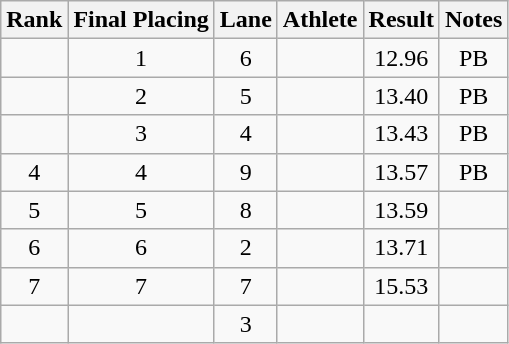<table class="wikitable sortable" style="text-align:center">
<tr>
<th>Rank</th>
<th>Final Placing</th>
<th>Lane</th>
<th>Athlete</th>
<th>Result</th>
<th>Notes</th>
</tr>
<tr>
<td></td>
<td>1</td>
<td>6</td>
<td align=left></td>
<td>12.96</td>
<td>PB</td>
</tr>
<tr>
<td></td>
<td>2</td>
<td>5</td>
<td align=left></td>
<td>13.40</td>
<td>PB</td>
</tr>
<tr>
<td></td>
<td>3</td>
<td>4</td>
<td align=left></td>
<td>13.43</td>
<td>PB</td>
</tr>
<tr>
<td>4</td>
<td>4</td>
<td>9</td>
<td align=left></td>
<td>13.57</td>
<td>PB</td>
</tr>
<tr>
<td>5</td>
<td>5</td>
<td>8</td>
<td align=left></td>
<td>13.59</td>
<td></td>
</tr>
<tr>
<td>6</td>
<td>6</td>
<td>2</td>
<td align=left></td>
<td>13.71</td>
<td></td>
</tr>
<tr>
<td>7</td>
<td>7</td>
<td>7</td>
<td align=left></td>
<td>15.53</td>
<td></td>
</tr>
<tr>
<td></td>
<td></td>
<td>3</td>
<td align=left></td>
<td></td>
<td></td>
</tr>
</table>
